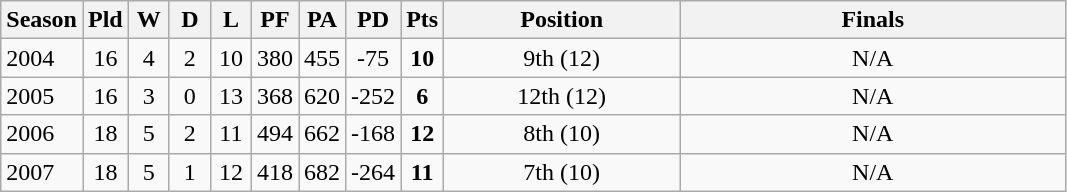<table class="wikitable sortable" style="text-align:center;">
<tr>
<th width=30>Season</th>
<th width=20 abbr="Played">Pld</th>
<th width=20 abbr="Won">W</th>
<th width=20 abbr="Drawn">D</th>
<th width=20 abbr="Lost">L</th>
<th width=20 abbr="Points for">PF</th>
<th width=20 abbr="Points against">PA</th>
<th width=20 abbr="Points difference">PD</th>
<th width=20 abbr="Points">Pts</th>
<th width=150>Position</th>
<th width=250>Finals</th>
</tr>
<tr>
<td style="text-align:left;">2004</td>
<td>16</td>
<td>4</td>
<td>2</td>
<td>10</td>
<td>380</td>
<td>455</td>
<td>-75</td>
<td><strong>10</strong></td>
<td>9th (12)</td>
<td>N/A</td>
</tr>
<tr>
<td style="text-align:left;">2005</td>
<td>16</td>
<td>3</td>
<td>0</td>
<td>13</td>
<td>368</td>
<td>620</td>
<td>-252</td>
<td><strong>6</strong></td>
<td>12th (12)</td>
<td>N/A</td>
</tr>
<tr>
<td style="text-align:left;">2006</td>
<td>18</td>
<td>5</td>
<td>2</td>
<td>11</td>
<td>494</td>
<td>662</td>
<td>-168</td>
<td><strong>12</strong></td>
<td>8th (10)</td>
<td>N/A</td>
</tr>
<tr>
<td style="text-align:left;">2007</td>
<td>18</td>
<td>5</td>
<td>1</td>
<td>12</td>
<td>418</td>
<td>682</td>
<td>-264</td>
<td><strong>11</strong></td>
<td>7th (10)</td>
<td>N/A</td>
</tr>
</table>
